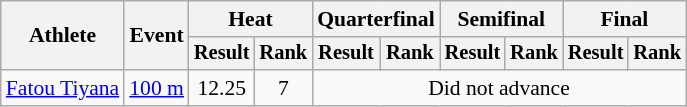<table class=wikitable style="font-size:90%">
<tr>
<th rowspan="2">Athlete</th>
<th rowspan="2">Event</th>
<th colspan="2">Heat</th>
<th colspan="2">Quarterfinal</th>
<th colspan="2">Semifinal</th>
<th colspan="2">Final</th>
</tr>
<tr style="font-size:95%">
<th>Result</th>
<th>Rank</th>
<th>Result</th>
<th>Rank</th>
<th>Result</th>
<th>Rank</th>
<th>Result</th>
<th>Rank</th>
</tr>
<tr align=center>
<td align=left><a href='#'>Fatou Tiyana</a></td>
<td align=left><a href='#'>100 m</a></td>
<td>12.25</td>
<td>7</td>
<td colspan=6>Did not advance</td>
</tr>
</table>
